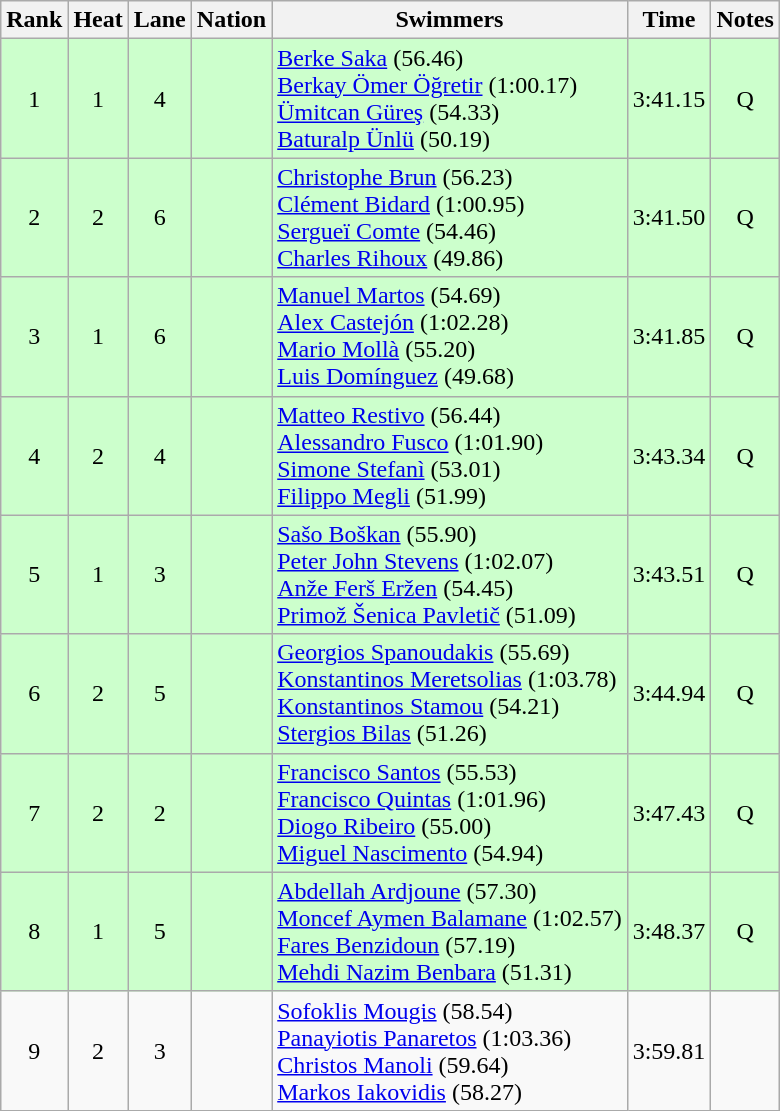<table class="wikitable sortable" style="text-align:center">
<tr>
<th>Rank</th>
<th>Heat</th>
<th>Lane</th>
<th>Nation</th>
<th>Swimmers</th>
<th>Time</th>
<th>Notes</th>
</tr>
<tr bgcolor=ccffcc>
<td>1</td>
<td>1</td>
<td>4</td>
<td align=left></td>
<td align=left><a href='#'>Berke Saka</a> (56.46)<br><a href='#'>Berkay Ömer Öğretir</a> (1:00.17)<br><a href='#'>Ümitcan Güreş</a> (54.33)<br><a href='#'>Baturalp Ünlü</a> (50.19)</td>
<td>3:41.15</td>
<td>Q</td>
</tr>
<tr bgcolor=ccffcc>
<td>2</td>
<td>2</td>
<td>6</td>
<td align=left></td>
<td align=left><a href='#'>Christophe Brun</a> (56.23)<br><a href='#'>Clément Bidard</a> (1:00.95)<br><a href='#'>Sergueï Comte</a> (54.46)<br><a href='#'>Charles Rihoux</a> (49.86)</td>
<td>3:41.50</td>
<td>Q</td>
</tr>
<tr bgcolor=ccffcc>
<td>3</td>
<td>1</td>
<td>6</td>
<td align=left></td>
<td align=left><a href='#'>Manuel Martos</a> (54.69)<br><a href='#'>Alex Castejón</a> (1:02.28)<br><a href='#'>Mario Mollà</a> (55.20)<br><a href='#'>Luis Domínguez</a> (49.68)</td>
<td>3:41.85</td>
<td>Q</td>
</tr>
<tr bgcolor=ccffcc>
<td>4</td>
<td>2</td>
<td>4</td>
<td align=left></td>
<td align=left><a href='#'>Matteo Restivo</a> (56.44)<br><a href='#'>Alessandro Fusco</a> (1:01.90)<br><a href='#'>Simone Stefanì</a> (53.01)<br><a href='#'>Filippo Megli</a> (51.99)</td>
<td>3:43.34</td>
<td>Q</td>
</tr>
<tr bgcolor=ccffcc>
<td>5</td>
<td>1</td>
<td>3</td>
<td align=left></td>
<td align=left><a href='#'>Sašo Boškan</a> (55.90)<br><a href='#'>Peter John Stevens</a> (1:02.07)<br><a href='#'>Anže Ferš Eržen</a> (54.45)<br><a href='#'>Primož Šenica Pavletič</a> (51.09)</td>
<td>3:43.51</td>
<td>Q</td>
</tr>
<tr bgcolor=ccffcc>
<td>6</td>
<td>2</td>
<td>5</td>
<td align=left></td>
<td align=left><a href='#'>Georgios Spanoudakis</a> (55.69)<br><a href='#'>Konstantinos Meretsolias</a> (1:03.78)<br><a href='#'>Konstantinos Stamou</a> (54.21)<br><a href='#'>Stergios Bilas</a> (51.26)</td>
<td>3:44.94</td>
<td>Q</td>
</tr>
<tr bgcolor=ccffcc>
<td>7</td>
<td>2</td>
<td>2</td>
<td align=left></td>
<td align=left><a href='#'>Francisco Santos</a> (55.53)<br><a href='#'>Francisco Quintas</a> (1:01.96)<br><a href='#'>Diogo Ribeiro</a> (55.00)<br><a href='#'>Miguel Nascimento</a> (54.94)</td>
<td>3:47.43</td>
<td>Q</td>
</tr>
<tr bgcolor=ccffcc>
<td>8</td>
<td>1</td>
<td>5</td>
<td align=left></td>
<td align=left><a href='#'>Abdellah Ardjoune</a> (57.30)<br><a href='#'>Moncef Aymen Balamane</a> (1:02.57)<br><a href='#'>Fares Benzidoun</a> (57.19)<br><a href='#'>Mehdi Nazim Benbara</a> (51.31)</td>
<td>3:48.37</td>
<td>Q</td>
</tr>
<tr>
<td>9</td>
<td>2</td>
<td>3</td>
<td align=left></td>
<td align=left><a href='#'>Sofoklis Mougis</a> (58.54)<br><a href='#'>Panayiotis Panaretos</a> (1:03.36)<br><a href='#'>Christos Manoli</a> (59.64)<br><a href='#'>Markos Iakovidis</a> (58.27)</td>
<td>3:59.81</td>
<td></td>
</tr>
</table>
